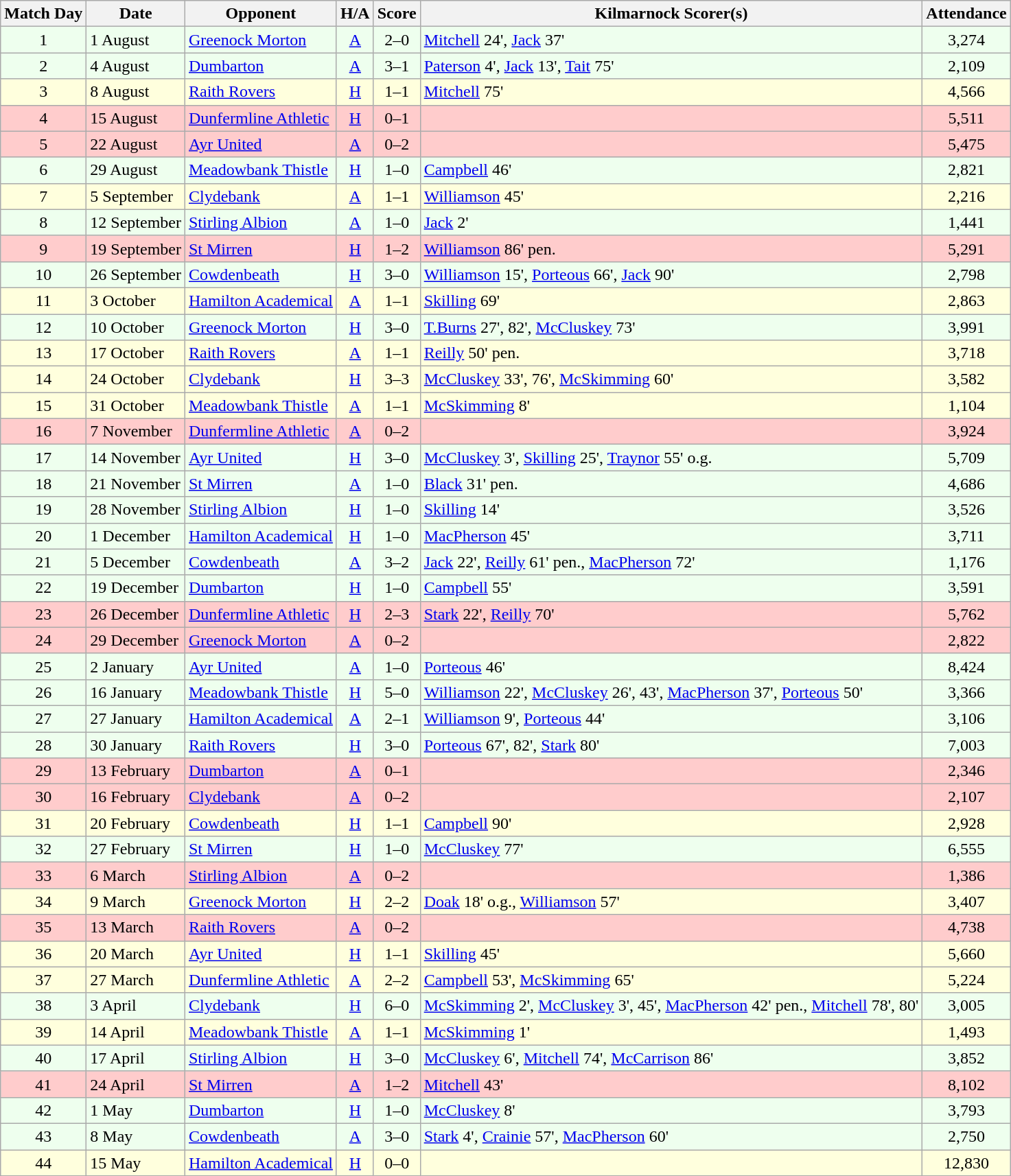<table class="wikitable" style="text-align:center">
<tr>
<th>Match Day</th>
<th>Date</th>
<th>Opponent</th>
<th>H/A</th>
<th>Score</th>
<th>Kilmarnock Scorer(s)</th>
<th>Attendance</th>
</tr>
<tr bgcolor=#EEFFEE>
<td>1</td>
<td align=left>1 August</td>
<td align=left><a href='#'>Greenock Morton</a></td>
<td><a href='#'>A</a></td>
<td>2–0</td>
<td align=left><a href='#'>Mitchell</a> 24', <a href='#'>Jack</a> 37'</td>
<td>3,274</td>
</tr>
<tr bgcolor=#EEFFEE>
<td>2</td>
<td align=left>4 August</td>
<td align=left><a href='#'>Dumbarton</a></td>
<td><a href='#'>A</a></td>
<td>3–1</td>
<td align=left><a href='#'>Paterson</a> 4', <a href='#'>Jack</a> 13', <a href='#'>Tait</a> 75'</td>
<td>2,109</td>
</tr>
<tr bgcolor=#FFFFDD>
<td>3</td>
<td align=left>8 August</td>
<td align=left><a href='#'>Raith Rovers</a></td>
<td><a href='#'>H</a></td>
<td>1–1</td>
<td align=left><a href='#'>Mitchell</a> 75'</td>
<td>4,566</td>
</tr>
<tr bgcolor=#FFCCCC>
<td>4</td>
<td align=left>15 August</td>
<td align=left><a href='#'>Dunfermline Athletic</a></td>
<td><a href='#'>H</a></td>
<td>0–1</td>
<td align=left></td>
<td>5,511</td>
</tr>
<tr bgcolor=#FFCCCC>
<td>5</td>
<td align=left>22 August</td>
<td align=left><a href='#'>Ayr United</a></td>
<td><a href='#'>A</a></td>
<td>0–2</td>
<td align=left></td>
<td>5,475</td>
</tr>
<tr bgcolor=#EEFFEE>
<td>6</td>
<td align=left>29 August</td>
<td align=left><a href='#'>Meadowbank Thistle</a></td>
<td><a href='#'>H</a></td>
<td>1–0</td>
<td align=left><a href='#'>Campbell</a> 46'</td>
<td>2,821</td>
</tr>
<tr bgcolor=#FFFFDD>
<td>7</td>
<td align=left>5 September</td>
<td align=left><a href='#'>Clydebank</a></td>
<td><a href='#'>A</a></td>
<td>1–1</td>
<td align=left><a href='#'>Williamson</a> 45'</td>
<td>2,216</td>
</tr>
<tr bgcolor=#EEFFEE>
<td>8</td>
<td align=left>12 September</td>
<td align=left><a href='#'>Stirling Albion</a></td>
<td><a href='#'>A</a></td>
<td>1–0</td>
<td align=left><a href='#'>Jack</a> 2'</td>
<td>1,441</td>
</tr>
<tr bgcolor=#FFCCCC>
<td>9</td>
<td align=left>19 September</td>
<td align=left><a href='#'>St Mirren</a></td>
<td><a href='#'>H</a></td>
<td>1–2</td>
<td align=left><a href='#'>Williamson</a> 86' pen.</td>
<td>5,291</td>
</tr>
<tr bgcolor=#EEFFEE>
<td>10</td>
<td align=left>26 September</td>
<td align=left><a href='#'>Cowdenbeath</a></td>
<td><a href='#'>H</a></td>
<td>3–0</td>
<td align=left><a href='#'>Williamson</a> 15', <a href='#'>Porteous</a> 66', <a href='#'>Jack</a> 90'</td>
<td>2,798</td>
</tr>
<tr bgcolor=#FFFFDD>
<td>11</td>
<td align=left>3 October</td>
<td align=left><a href='#'>Hamilton Academical</a></td>
<td><a href='#'>A</a></td>
<td>1–1</td>
<td align=left><a href='#'>Skilling</a> 69'</td>
<td>2,863</td>
</tr>
<tr bgcolor=#EEFFEE>
<td>12</td>
<td align=left>10 October</td>
<td align=left><a href='#'>Greenock Morton</a></td>
<td><a href='#'>H</a></td>
<td>3–0</td>
<td align=left><a href='#'>T.Burns</a> 27', 82', <a href='#'>McCluskey</a> 73'</td>
<td>3,991</td>
</tr>
<tr bgcolor=#FFFFDD>
<td>13</td>
<td align=left>17 October</td>
<td align=left><a href='#'>Raith Rovers</a></td>
<td><a href='#'>A</a></td>
<td>1–1</td>
<td align=left><a href='#'>Reilly</a> 50' pen.</td>
<td>3,718</td>
</tr>
<tr bgcolor=#FFFFDD>
<td>14</td>
<td align=left>24 October</td>
<td align=left><a href='#'>Clydebank</a></td>
<td><a href='#'>H</a></td>
<td>3–3</td>
<td align=left><a href='#'>McCluskey</a> 33', 76', <a href='#'>McSkimming</a> 60'</td>
<td>3,582</td>
</tr>
<tr bgcolor=#FFFFDD>
<td>15</td>
<td align=left>31 October</td>
<td align=left><a href='#'>Meadowbank Thistle</a></td>
<td><a href='#'>A</a></td>
<td>1–1</td>
<td align=left><a href='#'>McSkimming</a> 8'</td>
<td>1,104</td>
</tr>
<tr bgcolor=#FFCCCC>
<td>16</td>
<td align=left>7 November</td>
<td align=left><a href='#'>Dunfermline Athletic</a></td>
<td><a href='#'>A</a></td>
<td>0–2</td>
<td align=left></td>
<td>3,924</td>
</tr>
<tr bgcolor=#EEFFEE>
<td>17</td>
<td align=left>14 November</td>
<td align=left><a href='#'>Ayr United</a></td>
<td><a href='#'>H</a></td>
<td>3–0</td>
<td align=left><a href='#'>McCluskey</a> 3', <a href='#'>Skilling</a> 25', <a href='#'>Traynor</a> 55' o.g.</td>
<td>5,709</td>
</tr>
<tr bgcolor=#EEFFEE>
<td>18</td>
<td align=left>21 November</td>
<td align=left><a href='#'>St Mirren</a></td>
<td><a href='#'>A</a></td>
<td>1–0</td>
<td align=left><a href='#'>Black</a> 31' pen.</td>
<td>4,686</td>
</tr>
<tr bgcolor=#EEFFEE>
<td>19</td>
<td align=left>28 November</td>
<td align=left><a href='#'>Stirling Albion</a></td>
<td><a href='#'>H</a></td>
<td>1–0</td>
<td align=left><a href='#'>Skilling</a> 14'</td>
<td>3,526</td>
</tr>
<tr bgcolor=#EEFFEE>
<td>20</td>
<td align=left>1 December</td>
<td align=left><a href='#'>Hamilton Academical</a></td>
<td><a href='#'>H</a></td>
<td>1–0</td>
<td align=left><a href='#'>MacPherson</a> 45'</td>
<td>3,711</td>
</tr>
<tr bgcolor=#EEFFEE>
<td>21</td>
<td align=left>5 December</td>
<td align=left><a href='#'>Cowdenbeath</a></td>
<td><a href='#'>A</a></td>
<td>3–2</td>
<td align=left><a href='#'>Jack</a> 22', <a href='#'>Reilly</a> 61' pen., <a href='#'>MacPherson</a> 72'</td>
<td>1,176</td>
</tr>
<tr bgcolor=#EEFFEE>
<td>22</td>
<td align=left>19 December</td>
<td align=left><a href='#'>Dumbarton</a></td>
<td><a href='#'>H</a></td>
<td>1–0</td>
<td align=left><a href='#'>Campbell</a> 55'</td>
<td>3,591</td>
</tr>
<tr bgcolor=#FFCCCC>
<td>23</td>
<td align=left>26 December</td>
<td align=left><a href='#'>Dunfermline Athletic</a></td>
<td><a href='#'>H</a></td>
<td>2–3</td>
<td align=left><a href='#'>Stark</a> 22', <a href='#'>Reilly</a> 70'</td>
<td>5,762</td>
</tr>
<tr bgcolor=#FFCCCC>
<td>24</td>
<td align=left>29 December</td>
<td align=left><a href='#'>Greenock Morton</a></td>
<td><a href='#'>A</a></td>
<td>0–2</td>
<td align=left></td>
<td>2,822</td>
</tr>
<tr bgcolor=#EEFFEE>
<td>25</td>
<td align=left>2 January</td>
<td align=left><a href='#'>Ayr United</a></td>
<td><a href='#'>A</a></td>
<td>1–0</td>
<td align=left><a href='#'>Porteous</a> 46'</td>
<td>8,424</td>
</tr>
<tr bgcolor=#EEFFEE>
<td>26</td>
<td align=left>16 January</td>
<td align=left><a href='#'>Meadowbank Thistle</a></td>
<td><a href='#'>H</a></td>
<td>5–0</td>
<td align=left><a href='#'>Williamson</a> 22', <a href='#'>McCluskey</a> 26', 43', <a href='#'>MacPherson</a> 37', <a href='#'>Porteous</a> 50'</td>
<td>3,366</td>
</tr>
<tr bgcolor=#EEFFEE>
<td>27</td>
<td align=left>27 January</td>
<td align=left><a href='#'>Hamilton Academical</a></td>
<td><a href='#'>A</a></td>
<td>2–1</td>
<td align=left><a href='#'>Williamson</a> 9', <a href='#'>Porteous</a> 44'</td>
<td>3,106</td>
</tr>
<tr bgcolor=#EEFFEE>
<td>28</td>
<td align=left>30 January</td>
<td align=left><a href='#'>Raith Rovers</a></td>
<td><a href='#'>H</a></td>
<td>3–0</td>
<td align=left><a href='#'>Porteous</a> 67', 82', <a href='#'>Stark</a> 80'</td>
<td>7,003</td>
</tr>
<tr bgcolor=#FFCCCC>
<td>29</td>
<td align=left>13 February</td>
<td align=left><a href='#'>Dumbarton</a></td>
<td><a href='#'>A</a></td>
<td>0–1</td>
<td align=left></td>
<td>2,346</td>
</tr>
<tr bgcolor=#FFCCCC>
<td>30</td>
<td align=left>16 February</td>
<td align=left><a href='#'>Clydebank</a></td>
<td><a href='#'>A</a></td>
<td>0–2</td>
<td align=left></td>
<td>2,107</td>
</tr>
<tr bgcolor=#FFFFDD>
<td>31</td>
<td align=left>20 February</td>
<td align=left><a href='#'>Cowdenbeath</a></td>
<td><a href='#'>H</a></td>
<td>1–1</td>
<td align=left><a href='#'>Campbell</a> 90'</td>
<td>2,928</td>
</tr>
<tr bgcolor=#EEFFEE>
<td>32</td>
<td align=left>27 February</td>
<td align=left><a href='#'>St Mirren</a></td>
<td><a href='#'>H</a></td>
<td>1–0</td>
<td align=left><a href='#'>McCluskey</a> 77'</td>
<td>6,555</td>
</tr>
<tr bgcolor=#FFCCCC>
<td>33</td>
<td align=left>6 March</td>
<td align=left><a href='#'>Stirling Albion</a></td>
<td><a href='#'>A</a></td>
<td>0–2</td>
<td align=left></td>
<td>1,386</td>
</tr>
<tr bgcolor=#FFFFDD>
<td>34</td>
<td align=left>9 March</td>
<td align=left><a href='#'>Greenock Morton</a></td>
<td><a href='#'>H</a></td>
<td>2–2</td>
<td align=left><a href='#'>Doak</a> 18' o.g., <a href='#'>Williamson</a> 57'</td>
<td>3,407</td>
</tr>
<tr bgcolor=#FFCCCC>
<td>35</td>
<td align=left>13 March</td>
<td align=left><a href='#'>Raith Rovers</a></td>
<td><a href='#'>A</a></td>
<td>0–2</td>
<td align=left></td>
<td>4,738</td>
</tr>
<tr bgcolor=#FFFFDD>
<td>36</td>
<td align=left>20 March</td>
<td align=left><a href='#'>Ayr United</a></td>
<td><a href='#'>H</a></td>
<td>1–1</td>
<td align=left><a href='#'>Skilling</a> 45'</td>
<td>5,660</td>
</tr>
<tr bgcolor=#FFFFDD>
<td>37</td>
<td align=left>27 March</td>
<td align=left><a href='#'>Dunfermline Athletic</a></td>
<td><a href='#'>A</a></td>
<td>2–2</td>
<td align=left><a href='#'>Campbell</a> 53', <a href='#'>McSkimming</a> 65'</td>
<td>5,224</td>
</tr>
<tr bgcolor=#EEFFEE>
<td>38</td>
<td align=left>3 April</td>
<td align=left><a href='#'>Clydebank</a></td>
<td><a href='#'>H</a></td>
<td>6–0</td>
<td align=left><a href='#'>McSkimming</a> 2', <a href='#'>McCluskey</a> 3', 45', <a href='#'>MacPherson</a> 42' pen., <a href='#'>Mitchell</a> 78', 80'</td>
<td>3,005</td>
</tr>
<tr bgcolor=#FFFFDD>
<td>39</td>
<td align=left>14 April</td>
<td align=left><a href='#'>Meadowbank Thistle</a></td>
<td><a href='#'>A</a></td>
<td>1–1</td>
<td align=left><a href='#'>McSkimming</a> 1'</td>
<td>1,493</td>
</tr>
<tr bgcolor=#EEFFEE>
<td>40</td>
<td align=left>17 April</td>
<td align=left><a href='#'>Stirling Albion</a></td>
<td><a href='#'>H</a></td>
<td>3–0</td>
<td align=left><a href='#'>McCluskey</a> 6', <a href='#'>Mitchell</a> 74', <a href='#'>McCarrison</a> 86'</td>
<td>3,852</td>
</tr>
<tr bgcolor=#FFCCCC>
<td>41</td>
<td align=left>24 April</td>
<td align=left><a href='#'>St Mirren</a></td>
<td><a href='#'>A</a></td>
<td>1–2</td>
<td align=left><a href='#'>Mitchell</a> 43'</td>
<td>8,102</td>
</tr>
<tr bgcolor=#EEFFEE>
<td>42</td>
<td align=left>1 May</td>
<td align=left><a href='#'>Dumbarton</a></td>
<td><a href='#'>H</a></td>
<td>1–0</td>
<td align=left><a href='#'>McCluskey</a> 8'</td>
<td>3,793</td>
</tr>
<tr bgcolor=#EEFFEE>
<td>43</td>
<td align=left>8 May</td>
<td align=left><a href='#'>Cowdenbeath</a></td>
<td><a href='#'>A</a></td>
<td>3–0</td>
<td align=left><a href='#'>Stark</a> 4', <a href='#'>Crainie</a> 57', <a href='#'>MacPherson</a> 60'</td>
<td>2,750</td>
</tr>
<tr bgcolor=#FFFFDD>
<td>44</td>
<td align=left>15 May</td>
<td align=left><a href='#'>Hamilton Academical</a></td>
<td><a href='#'>H</a></td>
<td>0–0</td>
<td align=left></td>
<td>12,830</td>
</tr>
</table>
